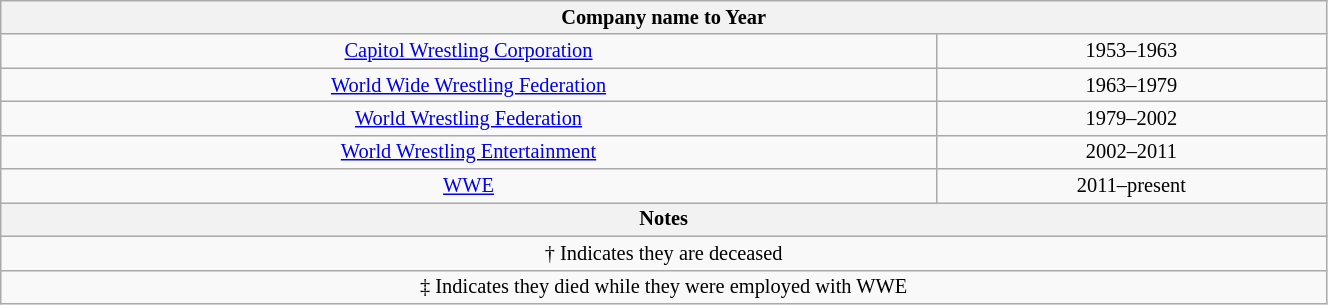<table class="wikitable"  style="width:70%; font-size:85%; text-align:center;">
<tr>
<th colspan="2">Company name to Year</th>
</tr>
<tr>
<td><a href='#'>Capitol Wrestling Corporation</a></td>
<td>1953–1963</td>
</tr>
<tr>
<td><a href='#'>World Wide Wrestling Federation</a></td>
<td>1963–1979</td>
</tr>
<tr>
<td><a href='#'>World Wrestling Federation</a></td>
<td>1979–2002</td>
</tr>
<tr>
<td><a href='#'>World Wrestling Entertainment</a></td>
<td>2002–2011</td>
</tr>
<tr>
<td><a href='#'>WWE</a></td>
<td>2011–present</td>
</tr>
<tr>
<th colspan="2">Notes</th>
</tr>
<tr>
<td colspan="2">† Indicates they are deceased</td>
</tr>
<tr>
<td colspan="2">‡ Indicates they died while they were employed with WWE</td>
</tr>
</table>
